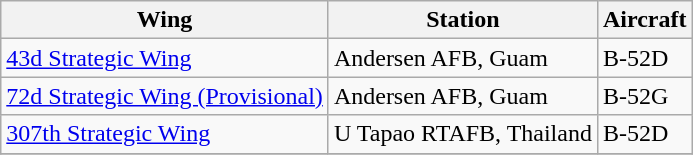<table class="wikitable">
<tr>
<th>Wing</th>
<th>Station</th>
<th>Aircraft</th>
</tr>
<tr>
<td><a href='#'>43d Strategic Wing</a></td>
<td>Andersen AFB, Guam</td>
<td>B-52D</td>
</tr>
<tr>
<td><a href='#'>72d Strategic Wing (Provisional)</a></td>
<td>Andersen AFB, Guam</td>
<td>B-52G</td>
</tr>
<tr>
<td><a href='#'>307th Strategic Wing</a></td>
<td>U Tapao RTAFB, Thailand</td>
<td>B-52D</td>
</tr>
<tr>
</tr>
</table>
